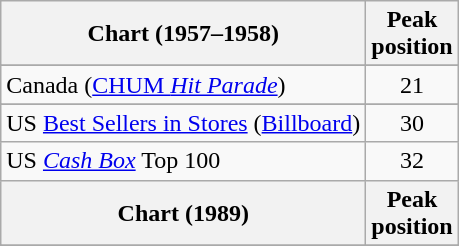<table class="wikitable sortable plainrowheaders">
<tr>
<th scope=col>Chart (1957–1958)</th>
<th scope=col>Peak<br>position</th>
</tr>
<tr>
</tr>
<tr>
</tr>
<tr>
<td>Canada (<a href='#'>CHUM <em>Hit Parade</em></a>)</td>
<td style="text-align:center;">21</td>
</tr>
<tr>
</tr>
<tr>
</tr>
<tr>
<td>US <a href='#'>Best Sellers in Stores</a> (<a href='#'>Billboard</a>)</td>
<td style="text-align:center;">30</td>
</tr>
<tr>
<td>US <em><a href='#'>Cash Box</a></em> Top 100</td>
<td style="text-align:center;">32</td>
</tr>
<tr>
<th scope="col">Chart (1989)</th>
<th scope="col">Peak<br>position</th>
</tr>
<tr>
</tr>
<tr>
</tr>
</table>
